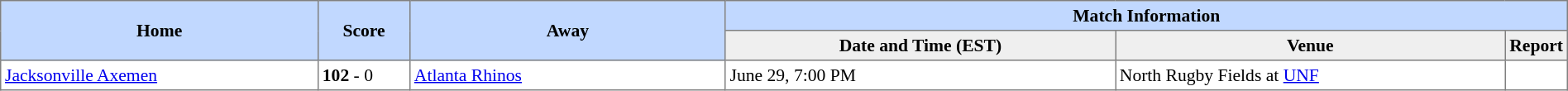<table border="1" cellpadding="3" cellspacing="0" style="border-collapse:collapse; font-size:90%; width:100%">
<tr style="background:#c1d8ff;">
<th rowspan="2" style="width:21%;">Home</th>
<th rowspan="2" style="width:6%;">Score</th>
<th rowspan="2" style="width:21%;">Away</th>
<th colspan="3">Match Information</th>
</tr>
<tr style="background:#efefef;">
<th width="26%">Date and Time (EST)</th>
<th width="26%">Venue</th>
<td><strong>Report</strong></td>
</tr>
<tr>
<td> <a href='#'>Jacksonville Axemen</a></td>
<td><strong>102</strong> - 0</td>
<td> <a href='#'>Atlanta Rhinos</a></td>
<td>June 29, 7:00 PM</td>
<td>North Rugby Fields at <a href='#'>UNF</a></td>
<td></td>
</tr>
</table>
